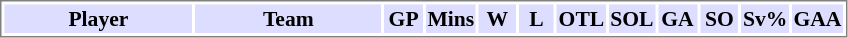<table cellpadding="0">
<tr align="left" style="vertical-align: top">
<td></td>
<td><br><table cellpadding="1" width="565px" style="font-size: 90%; border: 1px solid gray;">
<tr>
<th bgcolor="#DDDDFF" width="27.5%">Player</th>
<th bgcolor="#DDDDFF" width="27.5%">Team</th>
<th bgcolor="#DDDDFF" width="5%">GP</th>
<th bgcolor="#DDDDFF" width="5%">Mins</th>
<th bgcolor="#DDDDFF" width="5%">W</th>
<th bgcolor="#DDDDFF" width="5%">L</th>
<th bgcolor="#DDDDFF" width="5%">OTL</th>
<th bgcolor="#DDDDFF" width="5%">SOL</th>
<th bgcolor="#DDDDFF" width="5%">GA</th>
<th bgcolor="#DDDDFF" width="5%">SO</th>
<th bgcolor="#DDDDFF" width="5%">Sv%</th>
<th bgcolor="#DDDDFF" width="5%">GAA</th>
</tr>
</table>
</td>
</tr>
</table>
